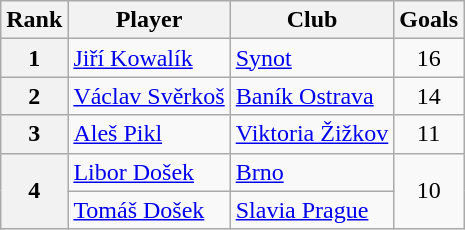<table class="wikitable" style="text-align:center">
<tr>
<th>Rank</th>
<th>Player</th>
<th>Club</th>
<th>Goals</th>
</tr>
<tr>
<th>1</th>
<td align="left"> <a href='#'>Jiří Kowalík</a></td>
<td align="left"><a href='#'>Synot</a></td>
<td>16</td>
</tr>
<tr>
<th>2</th>
<td align="left"> <a href='#'>Václav Svěrkoš</a></td>
<td align="left"><a href='#'>Baník Ostrava</a></td>
<td align=center>14</td>
</tr>
<tr>
<th>3</th>
<td align="left"> <a href='#'>Aleš Pikl</a></td>
<td align="left"><a href='#'>Viktoria Žižkov</a></td>
<td align=center>11</td>
</tr>
<tr>
<th rowspan="2">4</th>
<td align="left"> <a href='#'>Libor Došek</a></td>
<td align="left"><a href='#'>Brno</a></td>
<td rowspan="2">10</td>
</tr>
<tr>
<td align="left"> <a href='#'>Tomáš Došek</a></td>
<td align="left"><a href='#'>Slavia Prague</a></td>
</tr>
</table>
